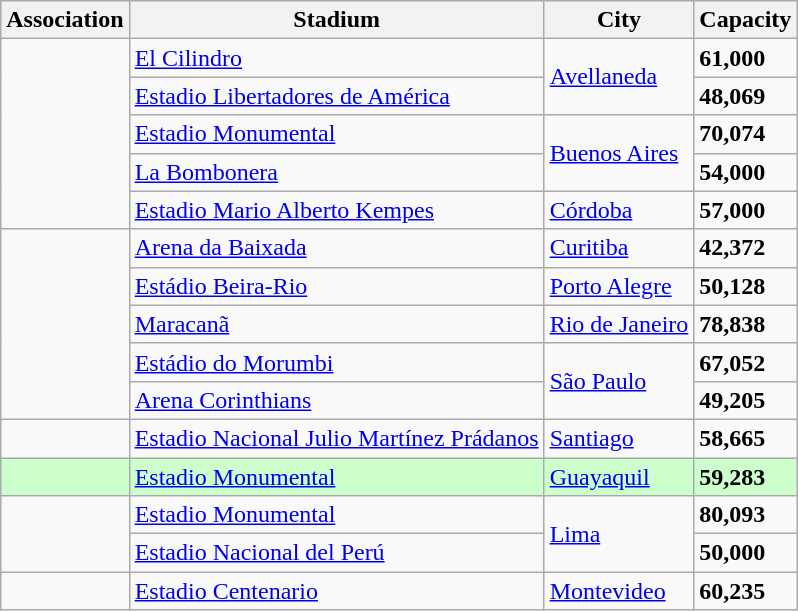<table class="wikitable">
<tr>
<th>Association</th>
<th>Stadium</th>
<th>City</th>
<th>Capacity</th>
</tr>
<tr>
<td rowspan="5"></td>
<td><a href='#'>El Cilindro</a></td>
<td rowspan="2"><a href='#'>Avellaneda</a></td>
<td><strong>61,000</strong></td>
</tr>
<tr>
<td><a href='#'>Estadio Libertadores de América</a></td>
<td><strong>48,069</strong></td>
</tr>
<tr>
<td><a href='#'>Estadio Monumental</a></td>
<td rowspan="2"><a href='#'>Buenos Aires</a></td>
<td><strong>70,074</strong></td>
</tr>
<tr>
<td><a href='#'>La Bombonera</a></td>
<td><strong>54,000</strong></td>
</tr>
<tr>
<td><a href='#'>Estadio Mario Alberto Kempes</a></td>
<td><a href='#'>Córdoba</a></td>
<td><strong>57,000</strong></td>
</tr>
<tr>
<td rowspan="5"></td>
<td><a href='#'>Arena da Baixada</a></td>
<td><a href='#'>Curitiba</a></td>
<td><strong>42,372</strong></td>
</tr>
<tr>
<td><a href='#'>Estádio Beira-Rio</a></td>
<td><a href='#'>Porto Alegre</a></td>
<td><strong>50,128</strong></td>
</tr>
<tr>
<td><a href='#'>Maracanã</a></td>
<td><a href='#'>Rio de Janeiro</a></td>
<td><strong>78,838</strong></td>
</tr>
<tr>
<td><a href='#'>Estádio do Morumbi</a></td>
<td rowspan="2"><a href='#'>São Paulo</a></td>
<td><strong>67,052</strong></td>
</tr>
<tr>
<td><a href='#'>Arena Corinthians</a></td>
<td><strong>49,205</strong></td>
</tr>
<tr>
<td></td>
<td><a href='#'>Estadio Nacional Julio Martínez Prádanos</a></td>
<td><a href='#'>Santiago</a></td>
<td><strong>58,665</strong></td>
</tr>
<tr bgcolor=CCFFCC>
<td></td>
<td><a href='#'>Estadio Monumental</a></td>
<td><a href='#'>Guayaquil</a></td>
<td><strong>59,283</strong></td>
</tr>
<tr>
<td rowspan="2"></td>
<td><a href='#'>Estadio Monumental</a></td>
<td rowspan="2"><a href='#'>Lima</a></td>
<td><strong>80,093</strong></td>
</tr>
<tr>
<td><a href='#'>Estadio Nacional del Perú</a></td>
<td><strong>50,000</strong></td>
</tr>
<tr>
<td></td>
<td><a href='#'>Estadio Centenario</a></td>
<td><a href='#'>Montevideo</a></td>
<td><strong>60,235</strong></td>
</tr>
</table>
